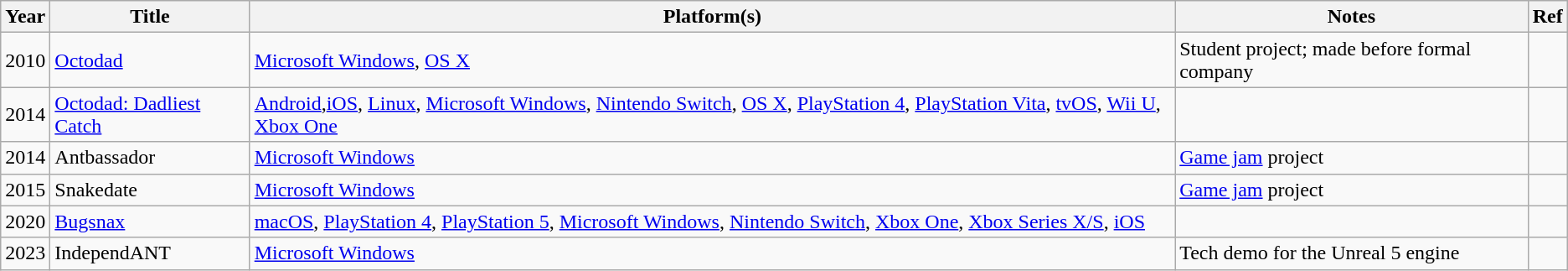<table class="wikitable" style="font-family:inherit;">
<tr>
<th>Year</th>
<th>Title</th>
<th>Platform(s)</th>
<th>Notes</th>
<th>Ref</th>
</tr>
<tr>
<td>2010</td>
<td><a href='#'>Octodad</a></td>
<td><a href='#'>Microsoft Windows</a>, <a href='#'>OS X</a></td>
<td>Student project; made before formal company</td>
<td></td>
</tr>
<tr>
<td>2014</td>
<td><a href='#'>Octodad: Dadliest Catch</a></td>
<td><a href='#'>Android</a>,<a href='#'>iOS</a>, <a href='#'>Linux</a>, <a href='#'>Microsoft Windows</a>, <a href='#'>Nintendo Switch</a>, <a href='#'>OS X</a>, <a href='#'>PlayStation 4</a>, <a href='#'>PlayStation Vita</a>, <a href='#'>tvOS</a>, <a href='#'>Wii U</a>, <a href='#'>Xbox One</a></td>
<td></td>
<td></td>
</tr>
<tr>
<td>2014</td>
<td>Antbassador</td>
<td><a href='#'>Microsoft Windows</a></td>
<td><a href='#'>Game jam</a> project</td>
<td></td>
</tr>
<tr>
<td>2015</td>
<td>Snakedate</td>
<td><a href='#'>Microsoft Windows</a></td>
<td><a href='#'>Game jam</a> project</td>
<td></td>
</tr>
<tr>
<td>2020</td>
<td><a href='#'>Bugsnax</a></td>
<td><a href='#'>macOS</a>, <a href='#'>PlayStation 4</a>, <a href='#'>PlayStation 5</a>, <a href='#'>Microsoft Windows</a>, <a href='#'>Nintendo Switch</a>, <a href='#'>Xbox One</a>, <a href='#'>Xbox Series X/S</a>, <a href='#'>iOS</a></td>
<td></td>
<td></td>
</tr>
<tr>
<td>2023</td>
<td>IndependANT</td>
<td><a href='#'>Microsoft Windows</a></td>
<td>Tech demo for the Unreal 5 engine</td>
<td></td>
</tr>
</table>
